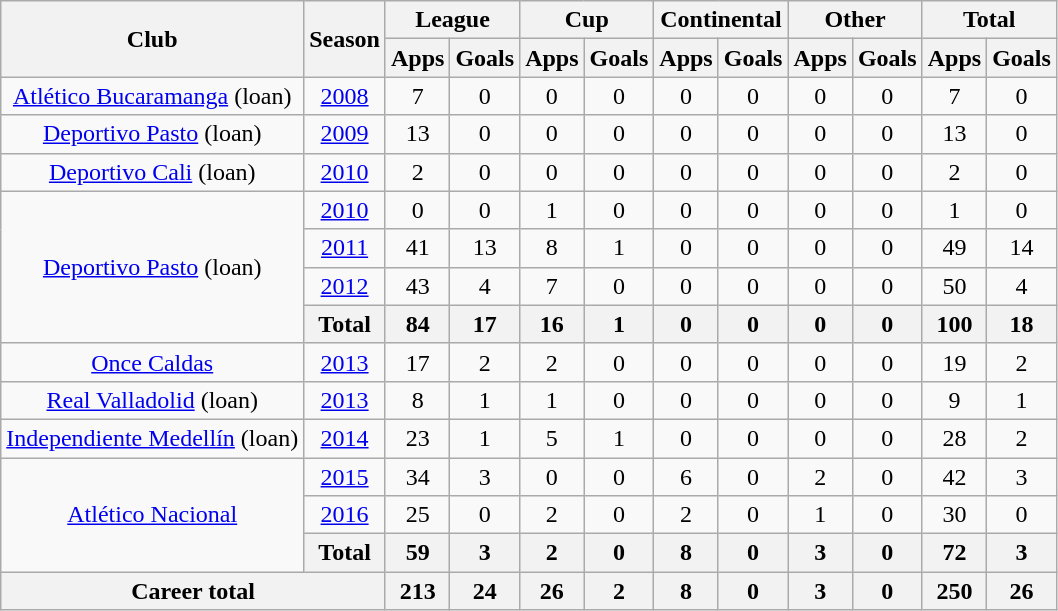<table class="wikitable" style="text-align: center">
<tr>
<th rowspan="2">Club</th>
<th rowspan="2">Season</th>
<th colspan="2">League</th>
<th colspan="2">Cup</th>
<th colspan="2">Continental</th>
<th colspan="2">Other</th>
<th colspan="2">Total</th>
</tr>
<tr>
<th>Apps</th>
<th>Goals</th>
<th>Apps</th>
<th>Goals</th>
<th>Apps</th>
<th>Goals</th>
<th>Apps</th>
<th>Goals</th>
<th>Apps</th>
<th>Goals</th>
</tr>
<tr>
<td rowspan="1"><a href='#'>Atlético Bucaramanga</a> (loan)</td>
<td><a href='#'>2008</a></td>
<td>7</td>
<td>0</td>
<td>0</td>
<td>0</td>
<td>0</td>
<td>0</td>
<td>0</td>
<td>0</td>
<td>7</td>
<td>0</td>
</tr>
<tr>
<td rowspan="1"><a href='#'>Deportivo Pasto</a> (loan)</td>
<td><a href='#'>2009</a></td>
<td>13</td>
<td>0</td>
<td>0</td>
<td>0</td>
<td>0</td>
<td>0</td>
<td>0</td>
<td>0</td>
<td>13</td>
<td>0</td>
</tr>
<tr>
<td rowspan="1"><a href='#'>Deportivo Cali</a> (loan)</td>
<td><a href='#'>2010</a></td>
<td>2</td>
<td>0</td>
<td>0</td>
<td>0</td>
<td>0</td>
<td>0</td>
<td>0</td>
<td>0</td>
<td>2</td>
<td>0</td>
</tr>
<tr>
<td rowspan="4"><a href='#'>Deportivo Pasto</a> (loan)</td>
<td><a href='#'>2010</a></td>
<td>0</td>
<td>0</td>
<td>1</td>
<td>0</td>
<td>0</td>
<td>0</td>
<td>0</td>
<td>0</td>
<td>1</td>
<td>0</td>
</tr>
<tr>
<td><a href='#'>2011</a></td>
<td>41</td>
<td>13</td>
<td>8</td>
<td>1</td>
<td>0</td>
<td>0</td>
<td>0</td>
<td>0</td>
<td>49</td>
<td>14</td>
</tr>
<tr>
<td><a href='#'>2012</a></td>
<td>43</td>
<td>4</td>
<td>7</td>
<td>0</td>
<td>0</td>
<td>0</td>
<td>0</td>
<td>0</td>
<td>50</td>
<td>4</td>
</tr>
<tr>
<th colspan="1">Total</th>
<th>84</th>
<th>17</th>
<th>16</th>
<th>1</th>
<th>0</th>
<th>0</th>
<th>0</th>
<th>0</th>
<th>100</th>
<th>18</th>
</tr>
<tr>
<td rowspan="1"><a href='#'>Once Caldas</a></td>
<td><a href='#'>2013</a></td>
<td>17</td>
<td>2</td>
<td>2</td>
<td>0</td>
<td>0</td>
<td>0</td>
<td>0</td>
<td>0</td>
<td>19</td>
<td>2</td>
</tr>
<tr>
<td rowspan="1"><a href='#'>Real Valladolid</a> (loan)</td>
<td><a href='#'>2013</a></td>
<td>8</td>
<td>1</td>
<td>1</td>
<td>0</td>
<td>0</td>
<td>0</td>
<td>0</td>
<td>0</td>
<td>9</td>
<td>1</td>
</tr>
<tr>
<td rowspan="1"><a href='#'>Independiente Medellín</a> (loan)</td>
<td><a href='#'>2014</a></td>
<td>23</td>
<td>1</td>
<td>5</td>
<td>1</td>
<td>0</td>
<td>0</td>
<td>0</td>
<td>0</td>
<td>28</td>
<td>2</td>
</tr>
<tr>
<td rowspan="3"><a href='#'>Atlético Nacional</a></td>
<td><a href='#'>2015</a></td>
<td>34</td>
<td>3</td>
<td>0</td>
<td>0</td>
<td>6</td>
<td>0</td>
<td>2</td>
<td>0</td>
<td>42</td>
<td>3</td>
</tr>
<tr>
<td><a href='#'>2016</a></td>
<td>25</td>
<td>0</td>
<td>2</td>
<td>0</td>
<td>2</td>
<td>0</td>
<td>1</td>
<td>0</td>
<td>30</td>
<td>0</td>
</tr>
<tr>
<th colspan="1">Total</th>
<th>59</th>
<th>3</th>
<th>2</th>
<th>0</th>
<th>8</th>
<th>0</th>
<th>3</th>
<th>0</th>
<th>72</th>
<th>3</th>
</tr>
<tr>
<th colspan="2">Career total</th>
<th>213</th>
<th>24</th>
<th>26</th>
<th>2</th>
<th>8</th>
<th>0</th>
<th>3</th>
<th>0</th>
<th>250</th>
<th>26</th>
</tr>
</table>
